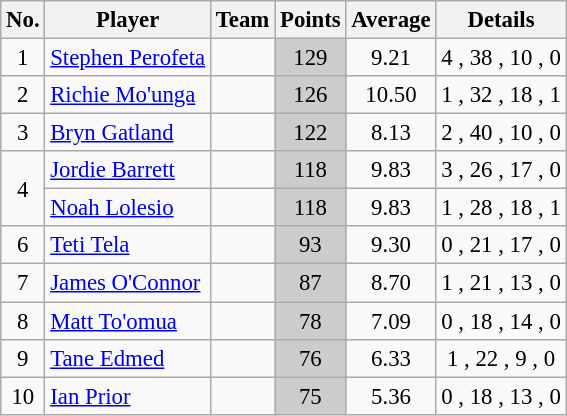<table class="wikitable sortable" style="text-align:center; font-size:95%">
<tr>
<th>No.</th>
<th>Player</th>
<th>Team</th>
<th>Points</th>
<th>Average</th>
<th>Details</th>
</tr>
<tr>
<td>1</td>
<td style="text-align:left;"> <a href='#'>Stephen Perofeta</a></td>
<td style="text-align:left;"> </td>
<td style="background:#ccc;">129</td>
<td>9.21</td>
<td>4 , 38 , 10 , 0 </td>
</tr>
<tr>
<td>2</td>
<td style="text-align:left;"> <a href='#'>Richie Mo'unga</a></td>
<td style="text-align:left;"> </td>
<td style="background:#ccc;">126</td>
<td>10.50</td>
<td>1 , 32 , 18 , 1 </td>
</tr>
<tr>
<td>3</td>
<td style="text-align:left;"> <a href='#'>Bryn Gatland</a></td>
<td style="text-align:left;"> </td>
<td style="background:#ccc;">122</td>
<td>8.13</td>
<td>2 , 40 , 10 , 0 </td>
</tr>
<tr>
<td rowspan="2">4</td>
<td style="text-align:left;"> <a href='#'>Jordie Barrett</a></td>
<td style="text-align:left;"> </td>
<td style="background:#ccc;">118</td>
<td>9.83</td>
<td>3 , 26 , 17 , 0 </td>
</tr>
<tr>
<td style="text-align:left;"> <a href='#'>Noah Lolesio</a></td>
<td style="text-align:left;"> </td>
<td style="background:#ccc;">118</td>
<td>9.83</td>
<td>1 , 28 , 18 , 1 </td>
</tr>
<tr>
<td>6</td>
<td style="text-align:left;"> <a href='#'>Teti Tela</a></td>
<td style="text-align:left;"> </td>
<td style="background:#ccc;">93</td>
<td>9.30</td>
<td>0 , 21 , 17 , 0 </td>
</tr>
<tr>
<td>7</td>
<td style="text-align:left;"> <a href='#'>James O'Connor</a></td>
<td style="text-align:left;"> </td>
<td style="background:#ccc;">87</td>
<td>8.70</td>
<td>1 , 21 , 13 , 0 </td>
</tr>
<tr>
<td>8</td>
<td style="text-align:left;"> <a href='#'>Matt To'omua</a></td>
<td style="text-align:left;"> </td>
<td style="background:#ccc;">78</td>
<td>7.09</td>
<td>0 , 18 , 14 , 0 </td>
</tr>
<tr>
<td>9</td>
<td style="text-align:left;"> <a href='#'>Tane Edmed</a></td>
<td style="text-align:left;"> </td>
<td style="background:#ccc;">76</td>
<td>6.33</td>
<td>1 , 22 , 9 , 0 </td>
</tr>
<tr>
<td>10</td>
<td style="text-align:left;"> <a href='#'>Ian Prior</a></td>
<td style="text-align:left;"> </td>
<td style="background:#ccc;">75</td>
<td>5.36</td>
<td>0 , 18 , 13 , 0 </td>
</tr>
</table>
